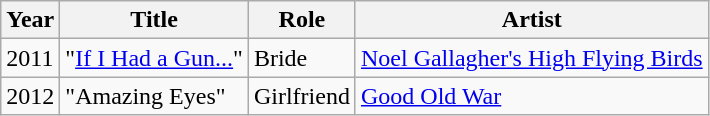<table class="wikitable sortable">
<tr>
<th>Year</th>
<th>Title</th>
<th>Role</th>
<th>Artist</th>
</tr>
<tr>
<td>2011</td>
<td>"<a href='#'>If I Had a Gun...</a>"</td>
<td>Bride</td>
<td><a href='#'>Noel Gallagher's High Flying Birds</a></td>
</tr>
<tr>
<td>2012</td>
<td>"Amazing Eyes"</td>
<td>Girlfriend</td>
<td><a href='#'>Good Old War</a></td>
</tr>
</table>
